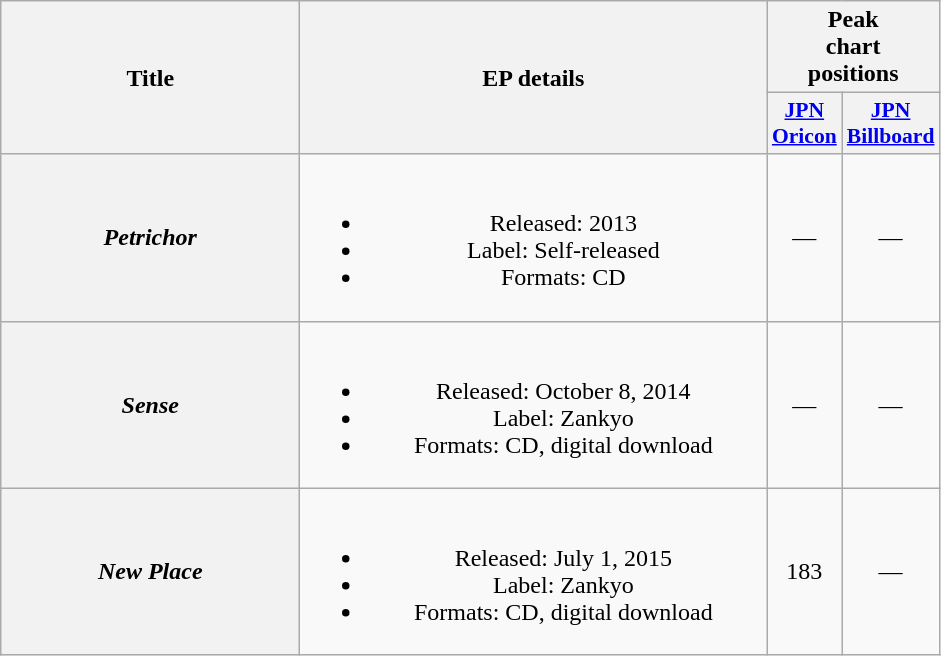<table class="wikitable plainrowheaders" style="text-align:center;">
<tr>
<th scope="col" rowspan="2" style="width:12em;">Title</th>
<th scope="col" rowspan="2" style="width:19em;">EP details</th>
<th scope="col" colspan="2">Peak<br>chart<br>positions</th>
</tr>
<tr>
<th scope="col" style="width:2.9em;font-size:90%;"><a href='#'>JPN<br>Oricon</a><br></th>
<th scope="col" style="width:2.9em;font-size:90%;"><a href='#'>JPN<br>Billboard</a><br></th>
</tr>
<tr>
<th scope="row"><em>Petrichor</em></th>
<td><br><ul><li>Released: 2013</li><li>Label: Self-released</li><li>Formats: CD</li></ul></td>
<td>—</td>
<td>—</td>
</tr>
<tr>
<th scope="row"><em>Sense</em></th>
<td><br><ul><li>Released: October 8, 2014</li><li>Label: Zankyo</li><li>Formats: CD, digital download</li></ul></td>
<td>—</td>
<td>—</td>
</tr>
<tr>
<th scope="row"><em>New Place</em></th>
<td><br><ul><li>Released: July 1, 2015</li><li>Label: Zankyo</li><li>Formats: CD, digital download</li></ul></td>
<td>183</td>
<td>—</td>
</tr>
</table>
